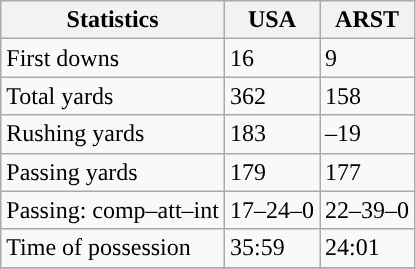<table class="wikitable" style="float: left;">
<tr>
<th>Statistics</th>
<th>USA</th>
<th>ARST</th>
</tr>
<tr>
<td>First downs</td>
<td>16</td>
<td>9</td>
</tr>
<tr>
<td>Total yards</td>
<td>362</td>
<td>158</td>
</tr>
<tr>
<td>Rushing yards</td>
<td>183</td>
<td>–19</td>
</tr>
<tr>
<td>Passing yards</td>
<td>179</td>
<td>177</td>
</tr>
<tr>
<td>Passing: comp–att–int</td>
<td>17–24–0</td>
<td>22–39–0</td>
</tr>
<tr>
<td>Time of possession</td>
<td>35:59</td>
<td>24:01</td>
</tr>
<tr>
</tr>
</table>
